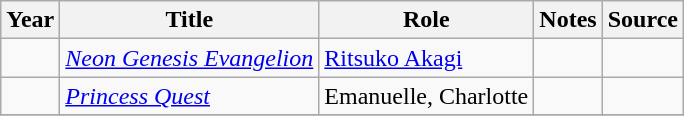<table class="wikitable sortable plainrowheaders">
<tr>
<th>Year</th>
<th>Title</th>
<th>Role</th>
<th class="unsortable">Notes</th>
<th class="unsortable">Source</th>
</tr>
<tr>
<td></td>
<td><em><a href='#'>Neon Genesis Evangelion</a></em></td>
<td><a href='#'>Ritsuko Akagi</a></td>
<td></td>
<td></td>
</tr>
<tr>
<td></td>
<td><em><a href='#'>Princess Quest</a></em></td>
<td>Emanuelle, Charlotte</td>
<td></td>
<td></td>
</tr>
<tr>
</tr>
</table>
